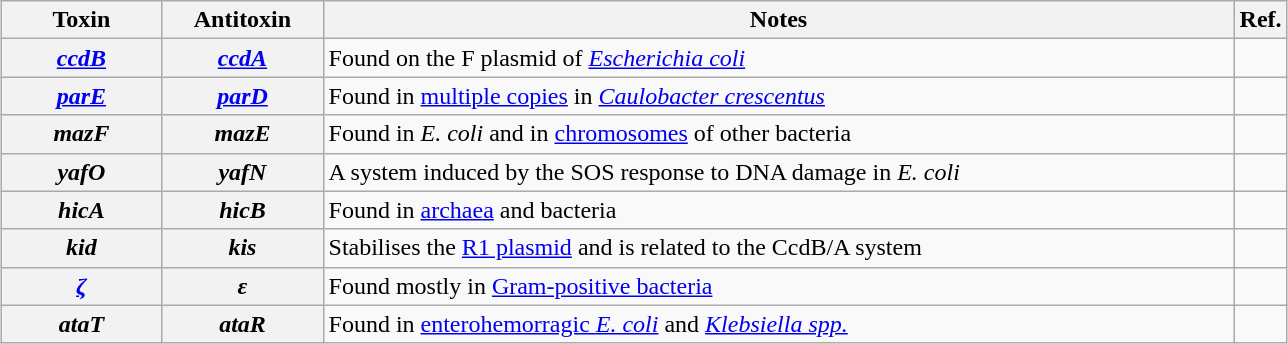<table class="wikitable sortable" style="margin:auto; border:1px solid gray; clear:both;">
<tr>
<th scope="col" style="width:100px;">Toxin</th>
<th scope="col" style="width:100px;">Antitoxin</th>
<th scope="col" style="width:600px;" class="unsortable">Notes</th>
<th scope="col" style="width:25px;" class="unsortable">Ref.</th>
</tr>
<tr>
<th><a href='#'><em>ccdB</em></a></th>
<th><a href='#'><em>ccdA</em></a></th>
<td>Found on the F plasmid of <em><a href='#'>Escherichia coli</a></em></td>
<td></td>
</tr>
<tr>
<th><a href='#'><em>parE</em></a></th>
<th><a href='#'><em>parD</em></a></th>
<td>Found in <a href='#'>multiple copies</a> in <em><a href='#'>Caulobacter crescentus</a></em></td>
<td></td>
</tr>
<tr>
<th><em>mazF</em></th>
<th><em>mazE</em></th>
<td>Found in <em>E. coli</em> and in <a href='#'>chromosomes</a> of other bacteria</td>
<td></td>
</tr>
<tr>
<th><em>yafO</em></th>
<th><em>yafN</em></th>
<td>A system induced by the SOS response to DNA damage in <em>E. coli</em></td>
<td></td>
</tr>
<tr>
<th><em>hicA</em></th>
<th><em>hicB</em></th>
<td>Found in <a href='#'>archaea</a> and bacteria</td>
<td></td>
</tr>
<tr>
<th><em>kid</em></th>
<th><em>kis</em></th>
<td>Stabilises the <a href='#'>R1 plasmid</a> and is related to the CcdB/A system</td>
<td></td>
</tr>
<tr>
<th><a href='#'><em>ζ</em></a></th>
<th><em>ε</em></th>
<td>Found mostly in <a href='#'>Gram-positive bacteria</a></td>
<td></td>
</tr>
<tr>
<th><em>ataT</em></th>
<th><em>ataR</em></th>
<td>Found in <a href='#'>enterohemorragic <em>E. coli</em></a> and <em><a href='#'>Klebsiella spp.</a></em></td>
<td></td>
</tr>
</table>
